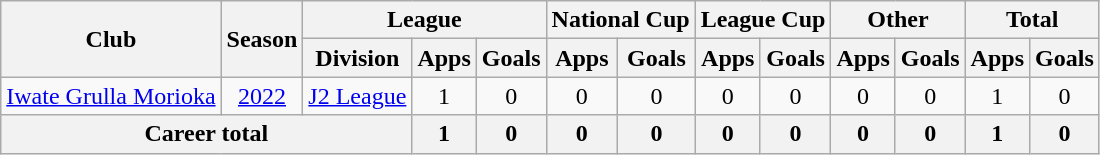<table class="wikitable" style="text-align: center">
<tr>
<th rowspan="2">Club</th>
<th rowspan="2">Season</th>
<th colspan="3">League</th>
<th colspan="2">National Cup</th>
<th colspan="2">League Cup</th>
<th colspan="2">Other</th>
<th colspan="2">Total</th>
</tr>
<tr>
<th>Division</th>
<th>Apps</th>
<th>Goals</th>
<th>Apps</th>
<th>Goals</th>
<th>Apps</th>
<th>Goals</th>
<th>Apps</th>
<th>Goals</th>
<th>Apps</th>
<th>Goals</th>
</tr>
<tr>
<td><a href='#'>Iwate Grulla Morioka</a></td>
<td><a href='#'>2022</a></td>
<td><a href='#'>J2 League</a></td>
<td>1</td>
<td>0</td>
<td>0</td>
<td>0</td>
<td>0</td>
<td>0</td>
<td>0</td>
<td>0</td>
<td>1</td>
<td>0</td>
</tr>
<tr>
<th colspan=3>Career total</th>
<th>1</th>
<th>0</th>
<th>0</th>
<th>0</th>
<th>0</th>
<th>0</th>
<th>0</th>
<th>0</th>
<th>1</th>
<th>0</th>
</tr>
</table>
